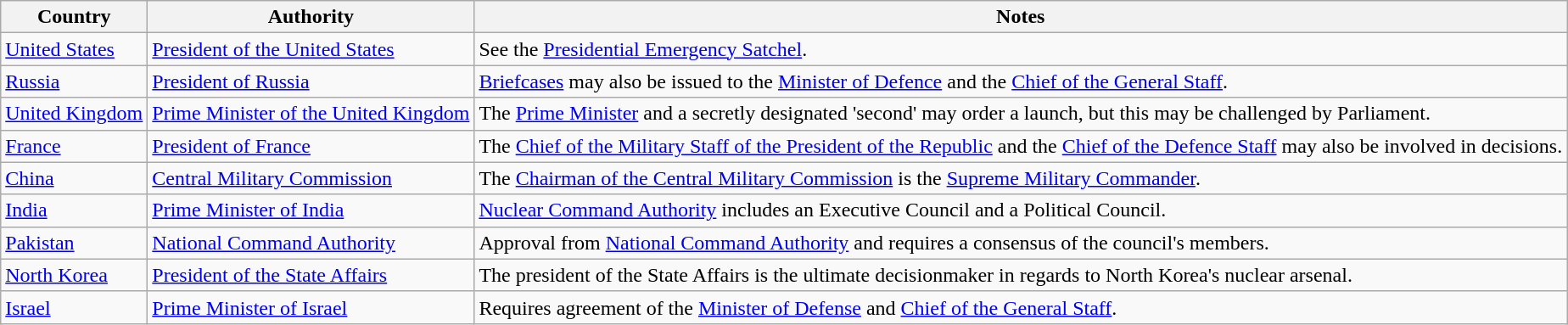<table class="wikitable">
<tr>
<th scope="col">Country</th>
<th scope="col">Authority</th>
<th scope="col">Notes</th>
</tr>
<tr>
<td scope="row"> <a href='#'>United States</a></td>
<td><a href='#'>President of the United States</a></td>
<td>See the <a href='#'>Presidential Emergency Satchel</a>.</td>
</tr>
<tr>
<td scope="row"> <a href='#'>Russia</a></td>
<td><a href='#'>President of Russia</a></td>
<td><a href='#'>Briefcases</a> may also be issued to the <a href='#'>Minister of Defence</a> and the <a href='#'>Chief of the General Staff</a>.</td>
</tr>
<tr>
<td scope="row"> <a href='#'>United Kingdom</a></td>
<td><a href='#'>Prime Minister of the United Kingdom</a></td>
<td>The <a href='#'>Prime Minister</a> and a secretly designated 'second' may order a launch, but this may be challenged by Parliament.</td>
</tr>
<tr>
<td scope="row"> <a href='#'>France</a></td>
<td><a href='#'>President of France</a></td>
<td>The <a href='#'>Chief of the Military Staff of the President of the Republic</a> and the <a href='#'>Chief of the Defence Staff</a> may also be involved in decisions.</td>
</tr>
<tr>
<td scope="row"> <a href='#'>China</a></td>
<td><a href='#'>Central Military Commission</a></td>
<td>The <a href='#'>Chairman of the Central Military Commission</a> is the <a href='#'>Supreme Military Commander</a>.</td>
</tr>
<tr>
<td scope="row"> <a href='#'>India</a></td>
<td><a href='#'>Prime Minister of India</a></td>
<td><a href='#'>Nuclear Command Authority</a> includes an Executive Council and a Political Council.</td>
</tr>
<tr>
<td scope="row"> <a href='#'>Pakistan</a></td>
<td><a href='#'>National Command Authority</a></td>
<td>Approval from <a href='#'>National Command Authority</a> and requires a consensus of the council's members.</td>
</tr>
<tr>
<td scope="row"> <a href='#'>North Korea</a></td>
<td><a href='#'>President of the State Affairs</a></td>
<td>The president of the State Affairs is the ultimate decisionmaker in regards to North Korea's nuclear arsenal.</td>
</tr>
<tr>
<td scope="row"> <a href='#'>Israel</a></td>
<td><a href='#'>Prime Minister of Israel</a></td>
<td>Requires agreement of the <a href='#'>Minister of Defense</a> and <a href='#'>Chief of the General Staff</a>.</td>
</tr>
</table>
